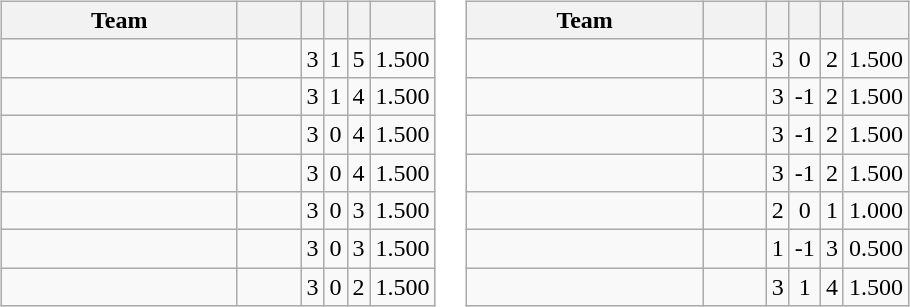<table>
<tr valign=top>
<td><br><table class="wikitable" style="text-align: center;">
<tr>
<th width=150>Team</th>
<th width=35></th>
<th width=8></th>
<th width=8></th>
<th width=8></th>
<th width=8></th>
</tr>
<tr>
<td align=left></td>
<td></td>
<td>3</td>
<td>1</td>
<td>5</td>
<td>1.500</td>
</tr>
<tr>
<td align=left></td>
<td></td>
<td>3</td>
<td>1</td>
<td>4</td>
<td>1.500</td>
</tr>
<tr>
<td align=left></td>
<td></td>
<td>3</td>
<td>0</td>
<td>4</td>
<td>1.500</td>
</tr>
<tr>
<td align=left></td>
<td></td>
<td>3</td>
<td>0</td>
<td>4</td>
<td>1.500</td>
</tr>
<tr>
<td align=left></td>
<td></td>
<td>3</td>
<td>0</td>
<td>3</td>
<td>1.500</td>
</tr>
<tr>
<td align=left></td>
<td></td>
<td>3</td>
<td>0</td>
<td>3</td>
<td>1.500</td>
</tr>
<tr>
<td align=left></td>
<td></td>
<td>3</td>
<td>0</td>
<td>2</td>
<td>1.500</td>
</tr>
</table>
</td>
<td><br><table class="wikitable" style="text-align: center;">
<tr>
<th width=150>Team</th>
<th width=35></th>
<th width=8></th>
<th width=8></th>
<th width=8></th>
<th width=8></th>
</tr>
<tr>
<td align=left></td>
<td></td>
<td>3</td>
<td>0</td>
<td>2</td>
<td>1.500</td>
</tr>
<tr>
<td align=left></td>
<td></td>
<td>3</td>
<td>-1</td>
<td>2</td>
<td>1.500</td>
</tr>
<tr>
<td align=left></td>
<td></td>
<td>3</td>
<td>-1</td>
<td>2</td>
<td>1.500</td>
</tr>
<tr>
<td align=left></td>
<td></td>
<td>3</td>
<td>-1</td>
<td>2</td>
<td>1.500</td>
</tr>
<tr>
<td align=left></td>
<td></td>
<td>2</td>
<td>0</td>
<td>1</td>
<td>1.000</td>
</tr>
<tr>
<td align=left></td>
<td></td>
<td>1</td>
<td>-1</td>
<td>3</td>
<td>0.500</td>
</tr>
<tr>
<td align=left></td>
<td></td>
<td>3</td>
<td>1</td>
<td>4</td>
<td>1.500</td>
</tr>
</table>
</td>
</tr>
</table>
